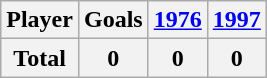<table class="wikitable sortable" style="text-align:center;">
<tr>
<th>Player</th>
<th>Goals</th>
<th><a href='#'>1976</a></th>
<th><a href='#'>1997</a></th>
</tr>
<tr class="sortbottom">
<th>Total</th>
<th>0</th>
<th>0</th>
<th>0</th>
</tr>
</table>
